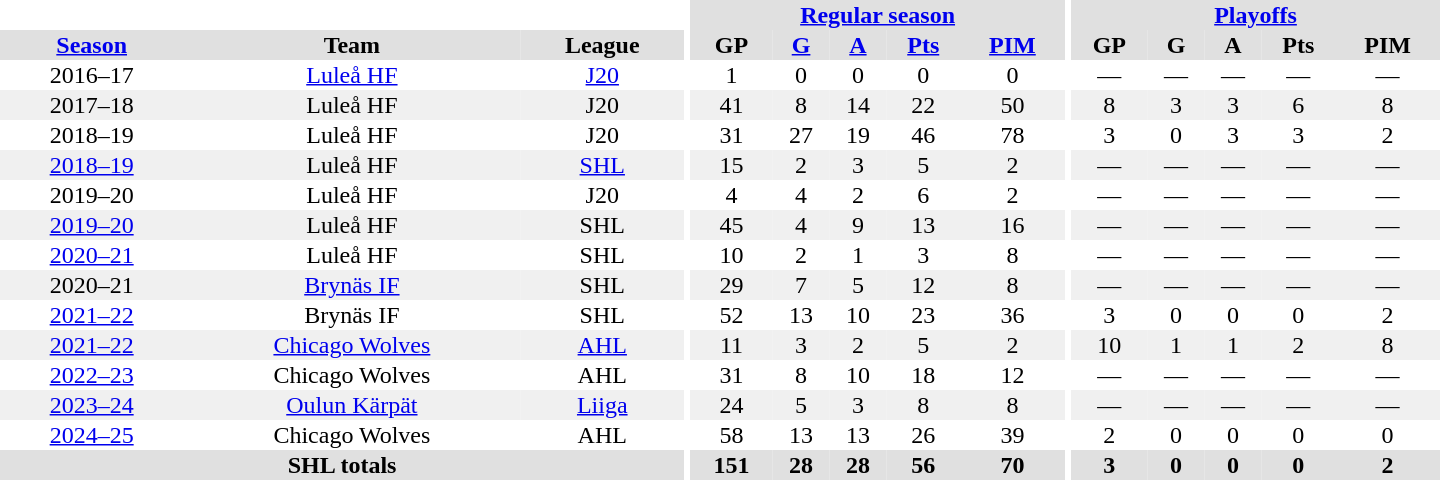<table border="0" cellpadding="1" cellspacing="0" style="text-align:center; width:60em">
<tr bgcolor="#e0e0e0">
<th colspan="3" bgcolor="#ffffff"></th>
<th rowspan="102" bgcolor="#ffffff"></th>
<th colspan="5"><a href='#'>Regular season</a></th>
<th rowspan="102" bgcolor="#ffffff"></th>
<th colspan="5"><a href='#'>Playoffs</a></th>
</tr>
<tr bgcolor="#e0e0e0">
<th><a href='#'>Season</a></th>
<th>Team</th>
<th>League</th>
<th>GP</th>
<th><a href='#'>G</a></th>
<th><a href='#'>A</a></th>
<th><a href='#'>Pts</a></th>
<th><a href='#'>PIM</a></th>
<th>GP</th>
<th>G</th>
<th>A</th>
<th>Pts</th>
<th>PIM</th>
</tr>
<tr>
<td>2016–17</td>
<td><a href='#'>Luleå HF</a></td>
<td><a href='#'>J20</a></td>
<td>1</td>
<td>0</td>
<td>0</td>
<td>0</td>
<td>0</td>
<td>—</td>
<td>—</td>
<td>—</td>
<td>—</td>
<td>—</td>
</tr>
<tr style="background:#f0f0f0;">
<td>2017–18</td>
<td>Luleå HF</td>
<td>J20</td>
<td>41</td>
<td>8</td>
<td>14</td>
<td>22</td>
<td>50</td>
<td>8</td>
<td>3</td>
<td>3</td>
<td>6</td>
<td>8</td>
</tr>
<tr>
<td>2018–19</td>
<td>Luleå HF</td>
<td>J20</td>
<td>31</td>
<td>27</td>
<td>19</td>
<td>46</td>
<td>78</td>
<td>3</td>
<td>0</td>
<td>3</td>
<td>3</td>
<td>2</td>
</tr>
<tr style="background:#f0f0f0;">
<td><a href='#'>2018–19</a></td>
<td>Luleå HF</td>
<td><a href='#'>SHL</a></td>
<td>15</td>
<td>2</td>
<td>3</td>
<td>5</td>
<td>2</td>
<td>—</td>
<td>—</td>
<td>—</td>
<td>—</td>
<td>—</td>
</tr>
<tr>
<td>2019–20</td>
<td>Luleå HF</td>
<td>J20</td>
<td>4</td>
<td>4</td>
<td>2</td>
<td>6</td>
<td>2</td>
<td>—</td>
<td>—</td>
<td>—</td>
<td>—</td>
<td>—</td>
</tr>
<tr style="background:#f0f0f0;">
<td><a href='#'>2019–20</a></td>
<td>Luleå HF</td>
<td>SHL</td>
<td>45</td>
<td>4</td>
<td>9</td>
<td>13</td>
<td>16</td>
<td>—</td>
<td>—</td>
<td>—</td>
<td>—</td>
<td>—</td>
</tr>
<tr>
<td><a href='#'>2020–21</a></td>
<td>Luleå HF</td>
<td>SHL</td>
<td>10</td>
<td>2</td>
<td>1</td>
<td>3</td>
<td>8</td>
<td>—</td>
<td>—</td>
<td>—</td>
<td>—</td>
<td>—</td>
</tr>
<tr style="background:#f0f0f0;">
<td>2020–21</td>
<td><a href='#'>Brynäs IF</a></td>
<td>SHL</td>
<td>29</td>
<td>7</td>
<td>5</td>
<td>12</td>
<td>8</td>
<td>—</td>
<td>—</td>
<td>—</td>
<td>—</td>
<td>—</td>
</tr>
<tr>
<td><a href='#'>2021–22</a></td>
<td>Brynäs IF</td>
<td>SHL</td>
<td>52</td>
<td>13</td>
<td>10</td>
<td>23</td>
<td>36</td>
<td>3</td>
<td>0</td>
<td>0</td>
<td>0</td>
<td>2</td>
</tr>
<tr style="background:#f0f0f0;">
<td><a href='#'>2021–22</a></td>
<td><a href='#'>Chicago Wolves</a></td>
<td><a href='#'>AHL</a></td>
<td>11</td>
<td>3</td>
<td>2</td>
<td>5</td>
<td>2</td>
<td>10</td>
<td>1</td>
<td>1</td>
<td>2</td>
<td>8</td>
</tr>
<tr>
<td><a href='#'>2022–23</a></td>
<td>Chicago Wolves</td>
<td>AHL</td>
<td>31</td>
<td>8</td>
<td>10</td>
<td>18</td>
<td>12</td>
<td>—</td>
<td>—</td>
<td>—</td>
<td>—</td>
<td>—</td>
</tr>
<tr style="background:#f0f0f0;">
<td><a href='#'>2023–24</a></td>
<td><a href='#'>Oulun Kärpät</a></td>
<td><a href='#'>Liiga</a></td>
<td>24</td>
<td>5</td>
<td>3</td>
<td>8</td>
<td>8</td>
<td>—</td>
<td>—</td>
<td>—</td>
<td>—</td>
<td>—</td>
</tr>
<tr>
<td><a href='#'>2024–25</a></td>
<td>Chicago Wolves</td>
<td>AHL</td>
<td>58</td>
<td>13</td>
<td>13</td>
<td>26</td>
<td>39</td>
<td>2</td>
<td>0</td>
<td>0</td>
<td>0</td>
<td>0</td>
</tr>
<tr bgcolor="#e0e0e0">
<th colspan="3">SHL totals</th>
<th>151</th>
<th>28</th>
<th>28</th>
<th>56</th>
<th>70</th>
<th>3</th>
<th>0</th>
<th>0</th>
<th>0</th>
<th>2</th>
</tr>
</table>
